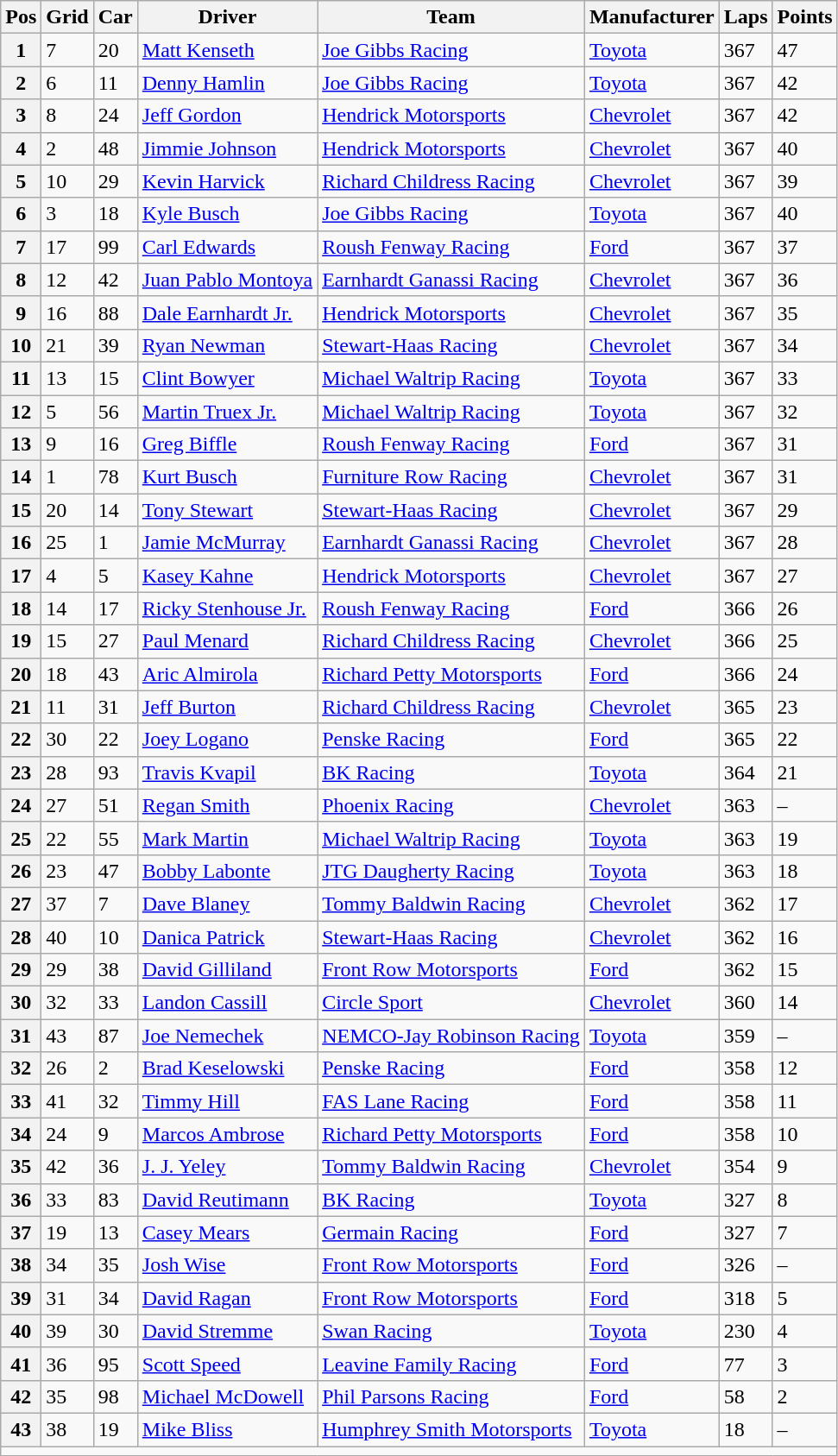<table class="wikitable" border="1">
<tr>
<th>Pos</th>
<th>Grid</th>
<th>Car</th>
<th>Driver</th>
<th>Team</th>
<th>Manufacturer</th>
<th>Laps</th>
<th>Points</th>
</tr>
<tr>
<th>1</th>
<td>7</td>
<td>20</td>
<td><a href='#'>Matt Kenseth</a></td>
<td><a href='#'>Joe Gibbs Racing</a></td>
<td><a href='#'>Toyota</a></td>
<td>367</td>
<td>47</td>
</tr>
<tr>
<th>2</th>
<td>6</td>
<td>11</td>
<td><a href='#'>Denny Hamlin</a></td>
<td><a href='#'>Joe Gibbs Racing</a></td>
<td><a href='#'>Toyota</a></td>
<td>367</td>
<td>42</td>
</tr>
<tr>
<th>3</th>
<td>8</td>
<td>24</td>
<td><a href='#'>Jeff Gordon</a></td>
<td><a href='#'>Hendrick Motorsports</a></td>
<td><a href='#'>Chevrolet</a></td>
<td>367</td>
<td>42</td>
</tr>
<tr>
<th>4</th>
<td>2</td>
<td>48</td>
<td><a href='#'>Jimmie Johnson</a></td>
<td><a href='#'>Hendrick Motorsports</a></td>
<td><a href='#'>Chevrolet</a></td>
<td>367</td>
<td>40</td>
</tr>
<tr>
<th>5</th>
<td>10</td>
<td>29</td>
<td><a href='#'>Kevin Harvick</a></td>
<td><a href='#'>Richard Childress Racing</a></td>
<td><a href='#'>Chevrolet</a></td>
<td>367</td>
<td>39</td>
</tr>
<tr>
<th>6</th>
<td>3</td>
<td>18</td>
<td><a href='#'>Kyle Busch</a></td>
<td><a href='#'>Joe Gibbs Racing</a></td>
<td><a href='#'>Toyota</a></td>
<td>367</td>
<td>40</td>
</tr>
<tr>
<th>7</th>
<td>17</td>
<td>99</td>
<td><a href='#'>Carl Edwards</a></td>
<td><a href='#'>Roush Fenway Racing</a></td>
<td><a href='#'>Ford</a></td>
<td>367</td>
<td>37</td>
</tr>
<tr>
<th>8</th>
<td>12</td>
<td>42</td>
<td><a href='#'>Juan Pablo Montoya</a></td>
<td><a href='#'>Earnhardt Ganassi Racing</a></td>
<td><a href='#'>Chevrolet</a></td>
<td>367</td>
<td>36</td>
</tr>
<tr>
<th>9</th>
<td>16</td>
<td>88</td>
<td><a href='#'>Dale Earnhardt Jr.</a></td>
<td><a href='#'>Hendrick Motorsports</a></td>
<td><a href='#'>Chevrolet</a></td>
<td>367</td>
<td>35</td>
</tr>
<tr>
<th>10</th>
<td>21</td>
<td>39</td>
<td><a href='#'>Ryan Newman</a></td>
<td><a href='#'>Stewart-Haas Racing</a></td>
<td><a href='#'>Chevrolet</a></td>
<td>367</td>
<td>34</td>
</tr>
<tr>
<th>11</th>
<td>13</td>
<td>15</td>
<td><a href='#'>Clint Bowyer</a></td>
<td><a href='#'>Michael Waltrip Racing</a></td>
<td><a href='#'>Toyota</a></td>
<td>367</td>
<td>33</td>
</tr>
<tr>
<th>12</th>
<td>5</td>
<td>56</td>
<td><a href='#'>Martin Truex Jr.</a></td>
<td><a href='#'>Michael Waltrip Racing</a></td>
<td><a href='#'>Toyota</a></td>
<td>367</td>
<td>32</td>
</tr>
<tr>
<th>13</th>
<td>9</td>
<td>16</td>
<td><a href='#'>Greg Biffle</a></td>
<td><a href='#'>Roush Fenway Racing</a></td>
<td><a href='#'>Ford</a></td>
<td>367</td>
<td>31</td>
</tr>
<tr>
<th>14</th>
<td>1</td>
<td>78</td>
<td><a href='#'>Kurt Busch</a></td>
<td><a href='#'>Furniture Row Racing</a></td>
<td><a href='#'>Chevrolet</a></td>
<td>367</td>
<td>31</td>
</tr>
<tr>
<th>15</th>
<td>20</td>
<td>14</td>
<td><a href='#'>Tony Stewart</a></td>
<td><a href='#'>Stewart-Haas Racing</a></td>
<td><a href='#'>Chevrolet</a></td>
<td>367</td>
<td>29</td>
</tr>
<tr>
<th>16</th>
<td>25</td>
<td>1</td>
<td><a href='#'>Jamie McMurray</a></td>
<td><a href='#'>Earnhardt Ganassi Racing</a></td>
<td><a href='#'>Chevrolet</a></td>
<td>367</td>
<td>28</td>
</tr>
<tr>
<th>17</th>
<td>4</td>
<td>5</td>
<td><a href='#'>Kasey Kahne</a></td>
<td><a href='#'>Hendrick Motorsports</a></td>
<td><a href='#'>Chevrolet</a></td>
<td>367</td>
<td>27</td>
</tr>
<tr>
<th>18</th>
<td>14</td>
<td>17</td>
<td><a href='#'>Ricky Stenhouse Jr.</a></td>
<td><a href='#'>Roush Fenway Racing</a></td>
<td><a href='#'>Ford</a></td>
<td>366</td>
<td>26</td>
</tr>
<tr>
<th>19</th>
<td>15</td>
<td>27</td>
<td><a href='#'>Paul Menard</a></td>
<td><a href='#'>Richard Childress Racing</a></td>
<td><a href='#'>Chevrolet</a></td>
<td>366</td>
<td>25</td>
</tr>
<tr>
<th>20</th>
<td>18</td>
<td>43</td>
<td><a href='#'>Aric Almirola</a></td>
<td><a href='#'>Richard Petty Motorsports</a></td>
<td><a href='#'>Ford</a></td>
<td>366</td>
<td>24</td>
</tr>
<tr>
<th>21</th>
<td>11</td>
<td>31</td>
<td><a href='#'>Jeff Burton</a></td>
<td><a href='#'>Richard Childress Racing</a></td>
<td><a href='#'>Chevrolet</a></td>
<td>365</td>
<td>23</td>
</tr>
<tr>
<th>22</th>
<td>30</td>
<td>22</td>
<td><a href='#'>Joey Logano</a></td>
<td><a href='#'>Penske Racing</a></td>
<td><a href='#'>Ford</a></td>
<td>365</td>
<td>22</td>
</tr>
<tr>
<th>23</th>
<td>28</td>
<td>93</td>
<td><a href='#'>Travis Kvapil</a></td>
<td><a href='#'>BK Racing</a></td>
<td><a href='#'>Toyota</a></td>
<td>364</td>
<td>21</td>
</tr>
<tr>
<th>24</th>
<td>27</td>
<td>51</td>
<td><a href='#'>Regan Smith</a></td>
<td><a href='#'>Phoenix Racing</a></td>
<td><a href='#'>Chevrolet</a></td>
<td>363</td>
<td>–</td>
</tr>
<tr>
<th>25</th>
<td>22</td>
<td>55</td>
<td><a href='#'>Mark Martin</a></td>
<td><a href='#'>Michael Waltrip Racing</a></td>
<td><a href='#'>Toyota</a></td>
<td>363</td>
<td>19</td>
</tr>
<tr>
<th>26</th>
<td>23</td>
<td>47</td>
<td><a href='#'>Bobby Labonte</a></td>
<td><a href='#'>JTG Daugherty Racing</a></td>
<td><a href='#'>Toyota</a></td>
<td>363</td>
<td>18</td>
</tr>
<tr>
<th>27</th>
<td>37</td>
<td>7</td>
<td><a href='#'>Dave Blaney</a></td>
<td><a href='#'>Tommy Baldwin Racing</a></td>
<td><a href='#'>Chevrolet</a></td>
<td>362</td>
<td>17</td>
</tr>
<tr>
<th>28</th>
<td>40</td>
<td>10</td>
<td><a href='#'>Danica Patrick</a></td>
<td><a href='#'>Stewart-Haas Racing</a></td>
<td><a href='#'>Chevrolet</a></td>
<td>362</td>
<td>16</td>
</tr>
<tr>
<th>29</th>
<td>29</td>
<td>38</td>
<td><a href='#'>David Gilliland</a></td>
<td><a href='#'>Front Row Motorsports</a></td>
<td><a href='#'>Ford</a></td>
<td>362</td>
<td>15</td>
</tr>
<tr>
<th>30</th>
<td>32</td>
<td>33</td>
<td><a href='#'>Landon Cassill</a></td>
<td><a href='#'>Circle Sport</a></td>
<td><a href='#'>Chevrolet</a></td>
<td>360</td>
<td>14</td>
</tr>
<tr>
<th>31</th>
<td>43</td>
<td>87</td>
<td><a href='#'>Joe Nemechek</a></td>
<td><a href='#'>NEMCO-Jay Robinson Racing</a></td>
<td><a href='#'>Toyota</a></td>
<td>359</td>
<td>–</td>
</tr>
<tr>
<th>32</th>
<td>26</td>
<td>2</td>
<td><a href='#'>Brad Keselowski</a></td>
<td><a href='#'>Penske Racing</a></td>
<td><a href='#'>Ford</a></td>
<td>358</td>
<td>12</td>
</tr>
<tr>
<th>33</th>
<td>41</td>
<td>32</td>
<td><a href='#'>Timmy Hill</a></td>
<td><a href='#'>FAS Lane Racing</a></td>
<td><a href='#'>Ford</a></td>
<td>358</td>
<td>11</td>
</tr>
<tr>
<th>34</th>
<td>24</td>
<td>9</td>
<td><a href='#'>Marcos Ambrose</a></td>
<td><a href='#'>Richard Petty Motorsports</a></td>
<td><a href='#'>Ford</a></td>
<td>358</td>
<td>10</td>
</tr>
<tr>
<th>35</th>
<td>42</td>
<td>36</td>
<td><a href='#'>J. J. Yeley</a></td>
<td><a href='#'>Tommy Baldwin Racing</a></td>
<td><a href='#'>Chevrolet</a></td>
<td>354</td>
<td>9</td>
</tr>
<tr>
<th>36</th>
<td>33</td>
<td>83</td>
<td><a href='#'>David Reutimann</a></td>
<td><a href='#'>BK Racing</a></td>
<td><a href='#'>Toyota</a></td>
<td>327</td>
<td>8</td>
</tr>
<tr>
<th>37</th>
<td>19</td>
<td>13</td>
<td><a href='#'>Casey Mears</a></td>
<td><a href='#'>Germain Racing</a></td>
<td><a href='#'>Ford</a></td>
<td>327</td>
<td>7</td>
</tr>
<tr>
<th>38</th>
<td>34</td>
<td>35</td>
<td><a href='#'>Josh Wise</a></td>
<td><a href='#'>Front Row Motorsports</a></td>
<td><a href='#'>Ford</a></td>
<td>326</td>
<td>–</td>
</tr>
<tr>
<th>39</th>
<td>31</td>
<td>34</td>
<td><a href='#'>David Ragan</a></td>
<td><a href='#'>Front Row Motorsports</a></td>
<td><a href='#'>Ford</a></td>
<td>318</td>
<td>5</td>
</tr>
<tr>
<th>40</th>
<td>39</td>
<td>30</td>
<td><a href='#'>David Stremme</a></td>
<td><a href='#'>Swan Racing</a></td>
<td><a href='#'>Toyota</a></td>
<td>230</td>
<td>4</td>
</tr>
<tr>
<th>41</th>
<td>36</td>
<td>95</td>
<td><a href='#'>Scott Speed</a></td>
<td><a href='#'>Leavine Family Racing</a></td>
<td><a href='#'>Ford</a></td>
<td>77</td>
<td>3</td>
</tr>
<tr>
<th>42</th>
<td>35</td>
<td>98</td>
<td><a href='#'>Michael McDowell</a></td>
<td><a href='#'>Phil Parsons Racing</a></td>
<td><a href='#'>Ford</a></td>
<td>58</td>
<td>2</td>
</tr>
<tr>
<th>43</th>
<td>38</td>
<td>19</td>
<td><a href='#'>Mike Bliss</a></td>
<td><a href='#'>Humphrey Smith Motorsports</a></td>
<td><a href='#'>Toyota</a></td>
<td>18</td>
<td>–</td>
</tr>
<tr class="sortbottom">
<td colspan="9"></td>
</tr>
</table>
